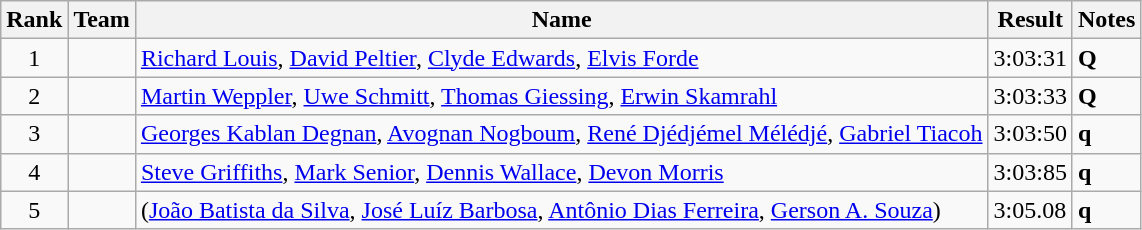<table class="sortable wikitable">
<tr>
<th>Rank</th>
<th>Team</th>
<th>Name</th>
<th>Result</th>
<th>Notes</th>
</tr>
<tr>
<td align="center">1</td>
<td></td>
<td><a href='#'>Richard Louis</a>, <a href='#'>David Peltier</a>, <a href='#'>Clyde Edwards</a>, <a href='#'>Elvis Forde</a></td>
<td>3:03:31</td>
<td><strong>Q</strong></td>
</tr>
<tr>
<td align="center">2</td>
<td></td>
<td><a href='#'>Martin Weppler</a>, <a href='#'>Uwe Schmitt</a>, <a href='#'>Thomas Giessing</a>, <a href='#'>Erwin Skamrahl</a></td>
<td>3:03:33</td>
<td><strong>Q</strong></td>
</tr>
<tr>
<td align="center">3</td>
<td></td>
<td><a href='#'>Georges Kablan Degnan</a>, <a href='#'>Avognan Nogboum</a>, <a href='#'>René Djédjémel Mélédjé</a>, <a href='#'>Gabriel Tiacoh</a></td>
<td>3:03:50</td>
<td><strong>q</strong> </td>
</tr>
<tr>
<td align="center">4</td>
<td></td>
<td><a href='#'>Steve Griffiths</a>, <a href='#'>Mark Senior</a>, <a href='#'>Dennis Wallace</a>, <a href='#'>Devon Morris</a></td>
<td>3:03:85</td>
<td><strong>q</strong></td>
</tr>
<tr>
<td align="center">5</td>
<td></td>
<td>(<a href='#'>João Batista da Silva</a>, <a href='#'>José Luíz Barbosa</a>, <a href='#'>Antônio Dias Ferreira</a>, <a href='#'>Gerson A. Souza</a>)</td>
<td>3:05.08</td>
<td><strong>q</strong></td>
</tr>
</table>
